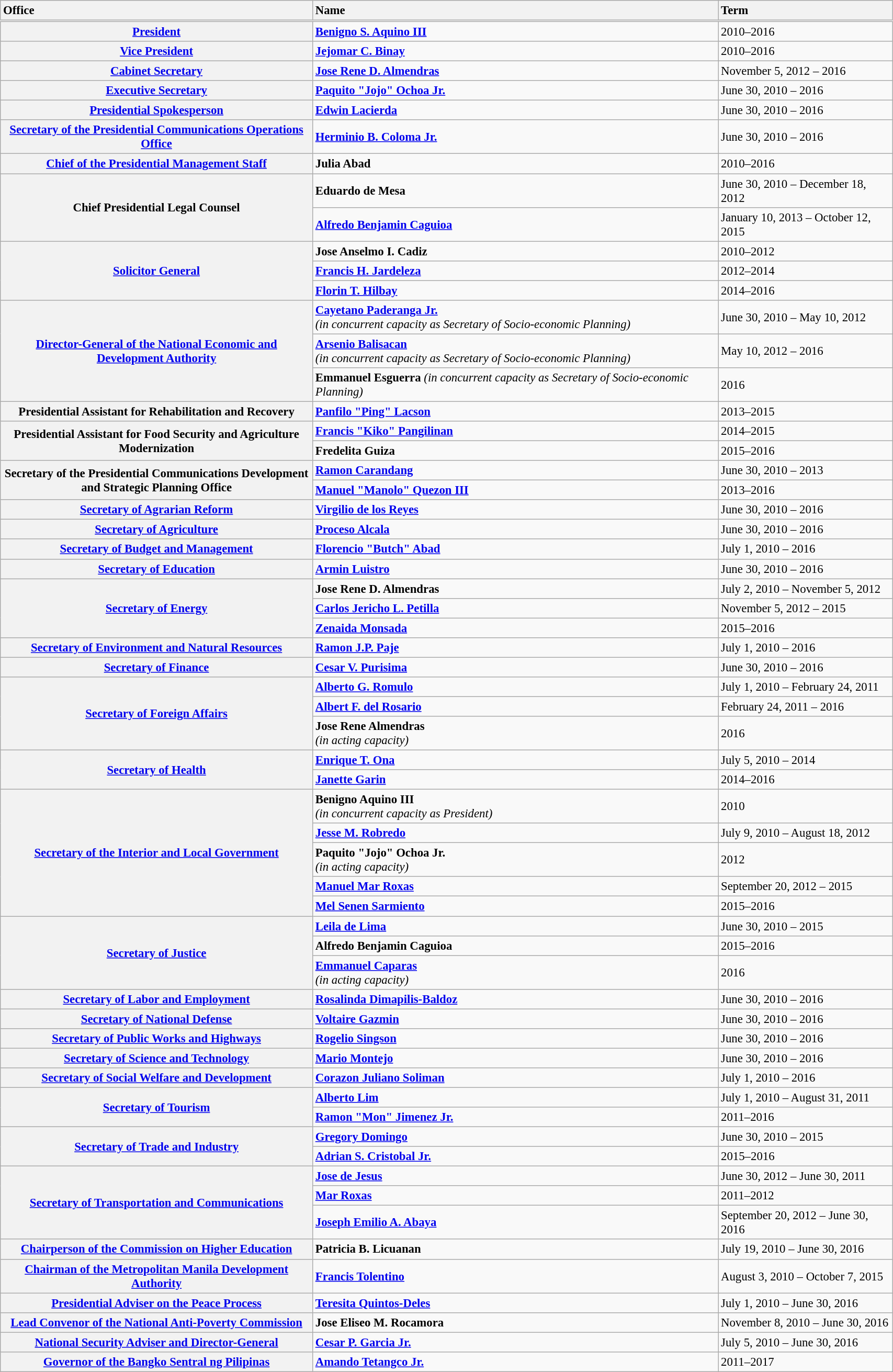<table class="wikitable collapsible plainrowheaders toptextcells" style="width:90%; font-size:95%;">
<tr style="border-bottom-style:double;">
<th scope="col" style="text-align:left; width:35%;">Office</th>
<th scope="col" style="text-align:left;">Name</th>
<th scope="col" style="text-align:left;">Term</th>
</tr>
<tr>
<th scope="row"><a href='#'>President</a></th>
<td><strong><a href='#'>Benigno S. Aquino III</a></strong></td>
<td>2010–2016</td>
</tr>
<tr>
<th scope="row"><a href='#'>Vice President</a></th>
<td><strong><a href='#'>Jejomar C. Binay</a></strong></td>
<td>2010–2016</td>
</tr>
<tr>
<th scope="row"><a href='#'>Cabinet Secretary</a></th>
<td><strong><a href='#'>Jose Rene D. Almendras</a></strong></td>
<td>November 5, 2012 – 2016</td>
</tr>
<tr>
<th scope="row"><a href='#'>Executive Secretary</a></th>
<td><strong><a href='#'>Paquito "Jojo" Ochoa Jr.</a></strong></td>
<td>June 30, 2010 – 2016</td>
</tr>
<tr>
<th scope="row"><a href='#'>Presidential Spokesperson</a></th>
<td><strong><a href='#'>Edwin Lacierda</a></strong></td>
<td>June 30, 2010 – 2016</td>
</tr>
<tr>
<th scope="row"><a href='#'>Secretary of the Presidential Communications Operations Office</a></th>
<td><strong><a href='#'>Herminio B. Coloma Jr.</a></strong></td>
<td>June 30, 2010 – 2016</td>
</tr>
<tr>
<th scope="row"><a href='#'>Chief of the Presidential Management Staff</a></th>
<td><strong>Julia Abad</strong></td>
<td>2010–2016</td>
</tr>
<tr>
<th scope="row" rowspan="2">Chief Presidential Legal Counsel</th>
<td><strong>Eduardo de Mesa</strong></td>
<td>June 30, 2010 – December 18, 2012</td>
</tr>
<tr>
<td><strong><a href='#'>Alfredo Benjamin Caguioa</a></strong></td>
<td>January 10, 2013 – October 12, 2015</td>
</tr>
<tr>
<th scope="row" rowspan="3"><a href='#'>Solicitor General</a></th>
<td><strong>Jose Anselmo I. Cadiz</strong></td>
<td>2010–2012</td>
</tr>
<tr>
<td><strong><a href='#'>Francis H. Jardeleza</a></strong></td>
<td>2012–2014</td>
</tr>
<tr>
<td><strong><a href='#'>Florin T. Hilbay</a></strong></td>
<td>2014–2016</td>
</tr>
<tr>
<th scope="row" rowspan="3"><a href='#'>Director-General of the National Economic and Development Authority</a></th>
<td><strong><a href='#'>Cayetano Paderanga Jr.</a></strong><br><em>(in concurrent capacity as Secretary of Socio-economic Planning)</em></td>
<td>June 30, 2010 – May 10, 2012</td>
</tr>
<tr>
<td><strong><a href='#'>Arsenio Balisacan</a></strong><br><em>(in concurrent capacity as Secretary of Socio-economic Planning)</em></td>
<td>May 10, 2012 – 2016</td>
</tr>
<tr>
<td><strong>Emmanuel Esguerra</strong> <em>(in concurrent capacity as Secretary of Socio-economic Planning)</em></td>
<td>2016</td>
</tr>
<tr>
<th scope="row">Presidential Assistant for Rehabilitation and Recovery</th>
<td><strong><a href='#'>Panfilo "Ping" Lacson</a></strong></td>
<td>2013–2015</td>
</tr>
<tr>
<th scope="row" rowspan="2">Presidential Assistant for Food Security and Agriculture Modernization</th>
<td><strong><a href='#'>Francis "Kiko" Pangilinan</a></strong></td>
<td>2014–2015</td>
</tr>
<tr>
<td><strong>Fredelita Guiza</strong></td>
<td>2015–2016</td>
</tr>
<tr>
<th scope="row" rowspan="2">Secretary of the Presidential Communications Development and Strategic Planning Office</th>
<td><strong><a href='#'>Ramon Carandang</a></strong></td>
<td>June 30, 2010 – 2013</td>
</tr>
<tr>
<td><strong><a href='#'>Manuel "Manolo" Quezon III</a></strong></td>
<td>2013–2016</td>
</tr>
<tr>
<th scope="row"><a href='#'>Secretary of Agrarian Reform</a></th>
<td><strong><a href='#'>Virgilio de los Reyes</a></strong></td>
<td>June 30, 2010 – 2016</td>
</tr>
<tr>
<th scope="row"><a href='#'>Secretary of Agriculture</a></th>
<td><strong><a href='#'>Proceso Alcala</a></strong></td>
<td>June 30, 2010 – 2016</td>
</tr>
<tr>
<th scope="row"><a href='#'>Secretary of Budget and Management</a></th>
<td><strong><a href='#'>Florencio "Butch" Abad</a></strong></td>
<td>July 1, 2010 – 2016</td>
</tr>
<tr>
<th scope="row"><a href='#'>Secretary of Education</a></th>
<td><strong><a href='#'>Armin Luistro</a></strong></td>
<td>June 30, 2010 – 2016</td>
</tr>
<tr>
<th scope="row" rowspan="3"><a href='#'>Secretary of Energy</a></th>
<td><strong>Jose Rene D. Almendras</strong></td>
<td>July 2, 2010 – November 5, 2012</td>
</tr>
<tr>
<td><strong><a href='#'>Carlos Jericho L. Petilla</a></strong></td>
<td>November 5, 2012 – 2015</td>
</tr>
<tr>
<td><strong><a href='#'>Zenaida Monsada</a></strong></td>
<td>2015–2016</td>
</tr>
<tr>
<th scope="row"><a href='#'>Secretary of Environment and Natural Resources</a></th>
<td><strong><a href='#'>Ramon J.P. Paje</a></strong></td>
<td>July 1, 2010 – 2016</td>
</tr>
<tr>
<th scope="row"><a href='#'>Secretary of Finance</a></th>
<td><strong><a href='#'>Cesar V. Purisima</a></strong></td>
<td>June 30, 2010 – 2016</td>
</tr>
<tr>
<th scope="row" rowspan="3"><a href='#'>Secretary of Foreign Affairs</a></th>
<td><strong><a href='#'>Alberto G. Romulo</a></strong></td>
<td>July 1, 2010 – February 24, 2011</td>
</tr>
<tr>
<td><strong><a href='#'>Albert F. del Rosario</a></strong></td>
<td>February 24, 2011 – 2016</td>
</tr>
<tr>
<td><strong>Jose Rene Almendras</strong><br><em>(in acting capacity)</em></td>
<td>2016</td>
</tr>
<tr>
<th scope="row" rowspan="2"><a href='#'>Secretary of Health</a></th>
<td><strong><a href='#'>Enrique T. Ona</a></strong></td>
<td>July 5, 2010 – 2014</td>
</tr>
<tr>
<td><strong><a href='#'>Janette Garin</a></strong></td>
<td>2014–2016</td>
</tr>
<tr>
<th scope="row" rowspan="5"><a href='#'>Secretary of the Interior and Local Government</a></th>
<td><strong>Benigno Aquino III</strong><br><em>(in concurrent capacity as President)</em></td>
<td>2010</td>
</tr>
<tr>
<td><strong><a href='#'>Jesse M. Robredo</a></strong></td>
<td>July 9, 2010 – August 18, 2012</td>
</tr>
<tr>
<td><strong>Paquito "Jojo" Ochoa Jr.</strong><br><em>(in acting capacity)</em></td>
<td>2012</td>
</tr>
<tr>
<td><strong><a href='#'>Manuel Mar Roxas</a></strong></td>
<td>September 20, 2012 – 2015</td>
</tr>
<tr>
<td><strong><a href='#'>Mel Senen Sarmiento</a></strong></td>
<td>2015–2016</td>
</tr>
<tr>
<th scope="row" rowspan="3"><a href='#'>Secretary of Justice</a></th>
<td><strong><a href='#'>Leila de Lima</a></strong></td>
<td>June 30, 2010 – 2015</td>
</tr>
<tr>
<td><strong>Alfredo Benjamin Caguioa</strong></td>
<td>2015–2016</td>
</tr>
<tr>
<td><strong><a href='#'>Emmanuel Caparas</a></strong> <br><em>(in acting capacity)</em></td>
<td>2016</td>
</tr>
<tr>
<th scope="row"><a href='#'>Secretary of Labor and Employment</a></th>
<td><strong><a href='#'>Rosalinda Dimapilis-Baldoz</a></strong></td>
<td>June 30, 2010 – 2016</td>
</tr>
<tr>
<th scope="row"><a href='#'>Secretary of National Defense</a></th>
<td><strong><a href='#'>Voltaire Gazmin</a></strong></td>
<td>June 30, 2010 – 2016</td>
</tr>
<tr>
<th scope="row"><a href='#'>Secretary of Public Works and Highways</a></th>
<td><strong><a href='#'>Rogelio Singson</a></strong></td>
<td>June 30, 2010 – 2016</td>
</tr>
<tr>
<th scope="row"><a href='#'>Secretary of Science and Technology</a></th>
<td><strong><a href='#'>Mario Montejo</a></strong></td>
<td>June 30, 2010 – 2016</td>
</tr>
<tr>
<th scope="row"><a href='#'>Secretary of Social Welfare and Development</a></th>
<td><strong><a href='#'>Corazon Juliano Soliman</a></strong></td>
<td>July 1, 2010 – 2016</td>
</tr>
<tr>
<th scope="row" rowspan="2"><a href='#'>Secretary of Tourism</a></th>
<td><strong><a href='#'>Alberto Lim</a></strong></td>
<td>July 1, 2010 – August 31, 2011</td>
</tr>
<tr>
<td><strong><a href='#'>Ramon "Mon" Jimenez Jr.</a></strong></td>
<td>2011–2016</td>
</tr>
<tr>
<th scope="row" rowspan="2"><a href='#'>Secretary of Trade and Industry</a></th>
<td><strong><a href='#'>Gregory Domingo</a></strong></td>
<td>June 30, 2010 – 2015</td>
</tr>
<tr>
<td><strong><a href='#'>Adrian S. Cristobal Jr.</a></strong></td>
<td>2015–2016</td>
</tr>
<tr>
<th scope="row" rowspan="3"><a href='#'>Secretary of Transportation and Communications</a></th>
<td><strong><a href='#'>Jose de Jesus</a></strong></td>
<td>June 30, 2012 – June 30, 2011</td>
</tr>
<tr>
<td><strong><a href='#'>Mar Roxas</a></strong></td>
<td>2011–2012</td>
</tr>
<tr>
<td><strong><a href='#'>Joseph Emilio A. Abaya</a></strong></td>
<td>September 20, 2012 – June 30, 2016</td>
</tr>
<tr>
<th scope="row"><a href='#'>Chairperson of the Commission on Higher Education</a></th>
<td><strong>Patricia B. Licuanan</strong></td>
<td>July 19, 2010 – June 30, 2016</td>
</tr>
<tr>
<th scope="row"><a href='#'>Chairman of the Metropolitan Manila Development Authority</a></th>
<td><strong><a href='#'>Francis Tolentino</a></strong></td>
<td>August 3, 2010 – October 7, 2015</td>
</tr>
<tr>
<th scope="row"><a href='#'>Presidential Adviser on the Peace Process</a></th>
<td><strong><a href='#'>Teresita Quintos-Deles</a></strong></td>
<td>July 1, 2010 – June 30, 2016</td>
</tr>
<tr>
<th scope="row"><a href='#'>Lead Convenor of the National Anti-Poverty Commission</a></th>
<td><strong>Jose Eliseo M. Rocamora</strong></td>
<td>November 8, 2010 – June 30, 2016</td>
</tr>
<tr>
<th scope="row"><a href='#'>National Security Adviser and Director-General</a></th>
<td><strong><a href='#'>Cesar P. Garcia Jr.</a></strong></td>
<td>July 5, 2010 – June 30, 2016</td>
</tr>
<tr>
<th scope="row"><a href='#'>Governor of the Bangko Sentral ng Pilipinas</a></th>
<td><strong><a href='#'>Amando Tetangco Jr.</a></strong></td>
<td>2011–2017</td>
</tr>
</table>
